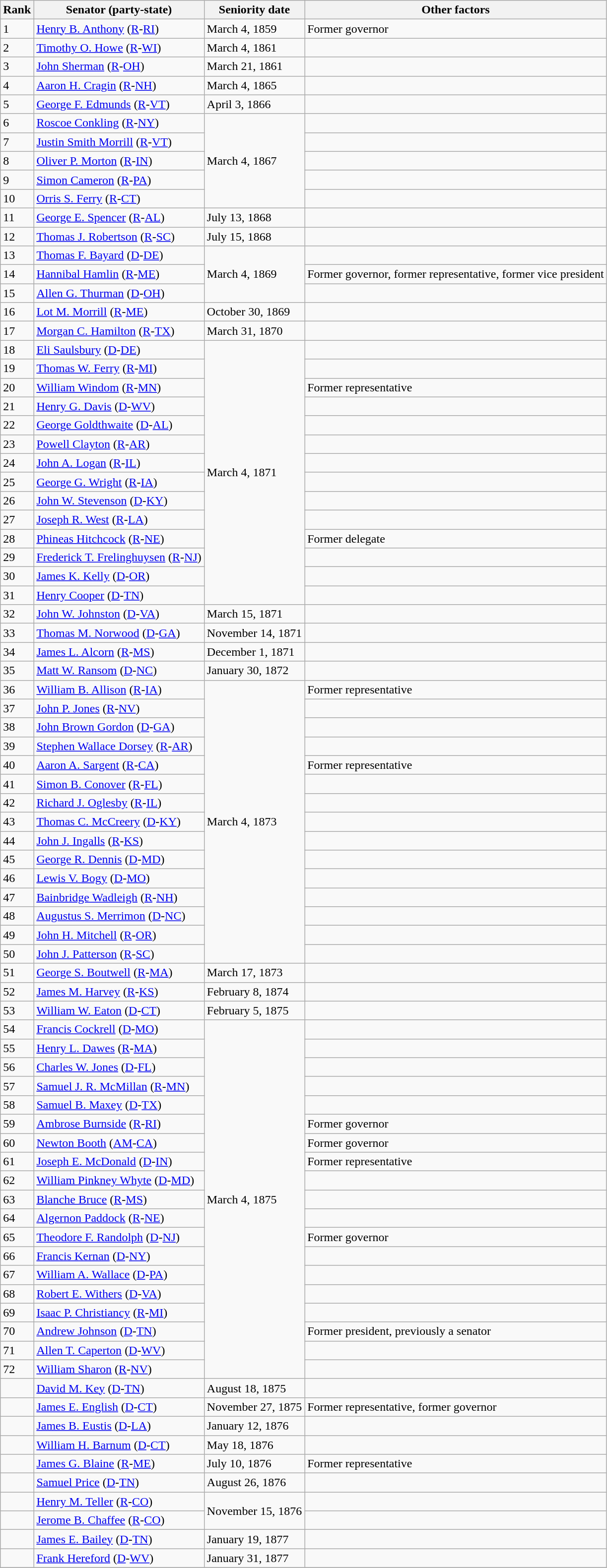<table class=wikitable>
<tr>
<th>Rank</th>
<th>Senator (party-state)</th>
<th>Seniority date</th>
<th>Other factors</th>
</tr>
<tr>
<td>1</td>
<td><a href='#'>Henry B. Anthony</a> (<a href='#'>R</a>-<a href='#'>RI</a>)</td>
<td>March 4, 1859</td>
<td>Former governor</td>
</tr>
<tr>
<td>2</td>
<td><a href='#'>Timothy O. Howe</a> (<a href='#'>R</a>-<a href='#'>WI</a>)</td>
<td>March 4, 1861</td>
<td></td>
</tr>
<tr>
<td>3</td>
<td><a href='#'>John Sherman</a> (<a href='#'>R</a>-<a href='#'>OH</a>)</td>
<td>March 21, 1861</td>
<td></td>
</tr>
<tr>
<td>4</td>
<td><a href='#'>Aaron H. Cragin</a> (<a href='#'>R</a>-<a href='#'>NH</a>)</td>
<td>March 4, 1865</td>
<td></td>
</tr>
<tr>
<td>5</td>
<td><a href='#'>George F. Edmunds</a> (<a href='#'>R</a>-<a href='#'>VT</a>)</td>
<td>April 3, 1866</td>
<td></td>
</tr>
<tr>
<td>6</td>
<td><a href='#'>Roscoe Conkling</a> (<a href='#'>R</a>-<a href='#'>NY</a>)</td>
<td rowspan=5>March 4, 1867</td>
<td></td>
</tr>
<tr>
<td>7</td>
<td><a href='#'>Justin Smith Morrill</a> (<a href='#'>R</a>-<a href='#'>VT</a>)</td>
<td></td>
</tr>
<tr>
<td>8</td>
<td><a href='#'>Oliver P. Morton</a> (<a href='#'>R</a>-<a href='#'>IN</a>)</td>
<td></td>
</tr>
<tr>
<td>9</td>
<td><a href='#'>Simon Cameron</a> (<a href='#'>R</a>-<a href='#'>PA</a>)</td>
<td></td>
</tr>
<tr>
<td>10</td>
<td><a href='#'>Orris S. Ferry</a> (<a href='#'>R</a>-<a href='#'>CT</a>)</td>
<td></td>
</tr>
<tr>
<td>11</td>
<td><a href='#'>George E. Spencer</a> (<a href='#'>R</a>-<a href='#'>AL</a>)</td>
<td>July 13, 1868</td>
<td></td>
</tr>
<tr>
<td>12</td>
<td><a href='#'>Thomas J. Robertson</a> (<a href='#'>R</a>-<a href='#'>SC</a>)</td>
<td>July 15, 1868</td>
<td></td>
</tr>
<tr>
<td>13</td>
<td><a href='#'>Thomas F. Bayard</a> (<a href='#'>D</a>-<a href='#'>DE</a>)</td>
<td rowspan=3>March 4, 1869</td>
<td></td>
</tr>
<tr>
<td>14</td>
<td><a href='#'>Hannibal Hamlin</a> (<a href='#'>R</a>-<a href='#'>ME</a>)</td>
<td>Former governor, former representative, former vice president</td>
</tr>
<tr>
<td>15</td>
<td><a href='#'>Allen G. Thurman</a> (<a href='#'>D</a>-<a href='#'>OH</a>)</td>
<td></td>
</tr>
<tr>
<td>16</td>
<td><a href='#'>Lot M. Morrill</a> (<a href='#'>R</a>-<a href='#'>ME</a>)</td>
<td>October 30, 1869</td>
<td></td>
</tr>
<tr>
<td>17</td>
<td><a href='#'>Morgan C. Hamilton</a> (<a href='#'>R</a>-<a href='#'>TX</a>)</td>
<td>March 31, 1870</td>
<td></td>
</tr>
<tr>
<td>18</td>
<td><a href='#'>Eli Saulsbury</a> (<a href='#'>D</a>-<a href='#'>DE</a>)</td>
<td rowspan=14>March 4, 1871</td>
<td></td>
</tr>
<tr>
<td>19</td>
<td><a href='#'>Thomas W. Ferry</a> (<a href='#'>R</a>-<a href='#'>MI</a>)</td>
<td></td>
</tr>
<tr>
<td>20</td>
<td><a href='#'>William Windom</a> (<a href='#'>R</a>-<a href='#'>MN</a>)</td>
<td>Former representative</td>
</tr>
<tr>
<td>21</td>
<td><a href='#'>Henry G. Davis</a> (<a href='#'>D</a>-<a href='#'>WV</a>)</td>
<td></td>
</tr>
<tr>
<td>22</td>
<td><a href='#'>George Goldthwaite</a> (<a href='#'>D</a>-<a href='#'>AL</a>)</td>
<td></td>
</tr>
<tr>
<td>23</td>
<td><a href='#'>Powell Clayton</a> (<a href='#'>R</a>-<a href='#'>AR</a>)</td>
<td></td>
</tr>
<tr>
<td>24</td>
<td><a href='#'>John A. Logan</a> (<a href='#'>R</a>-<a href='#'>IL</a>)</td>
<td></td>
</tr>
<tr>
<td>25</td>
<td><a href='#'>George G. Wright</a> (<a href='#'>R</a>-<a href='#'>IA</a>)</td>
<td></td>
</tr>
<tr>
<td>26</td>
<td><a href='#'>John W. Stevenson</a> (<a href='#'>D</a>-<a href='#'>KY</a>)</td>
<td></td>
</tr>
<tr>
<td>27</td>
<td><a href='#'>Joseph R. West</a> (<a href='#'>R</a>-<a href='#'>LA</a>)</td>
<td></td>
</tr>
<tr>
<td>28</td>
<td><a href='#'>Phineas Hitchcock</a> (<a href='#'>R</a>-<a href='#'>NE</a>)</td>
<td>Former delegate</td>
</tr>
<tr>
<td>29</td>
<td><a href='#'>Frederick T. Frelinghuysen</a> (<a href='#'>R</a>-<a href='#'>NJ</a>)</td>
<td></td>
</tr>
<tr>
<td>30</td>
<td><a href='#'>James K. Kelly</a> (<a href='#'>D</a>-<a href='#'>OR</a>)</td>
<td></td>
</tr>
<tr>
<td>31</td>
<td><a href='#'>Henry Cooper</a> (<a href='#'>D</a>-<a href='#'>TN</a>)</td>
<td></td>
</tr>
<tr>
<td>32</td>
<td><a href='#'>John W. Johnston</a> (<a href='#'>D</a>-<a href='#'>VA</a>)</td>
<td>March 15, 1871</td>
<td></td>
</tr>
<tr>
<td>33</td>
<td><a href='#'>Thomas M. Norwood</a> (<a href='#'>D</a>-<a href='#'>GA</a>)</td>
<td>November 14, 1871</td>
<td></td>
</tr>
<tr>
<td>34</td>
<td><a href='#'>James L. Alcorn</a> (<a href='#'>R</a>-<a href='#'>MS</a>)</td>
<td>December 1, 1871</td>
<td></td>
</tr>
<tr>
<td>35</td>
<td><a href='#'>Matt W. Ransom</a> (<a href='#'>D</a>-<a href='#'>NC</a>)</td>
<td>January 30, 1872</td>
<td></td>
</tr>
<tr>
<td>36</td>
<td><a href='#'>William B. Allison</a> (<a href='#'>R</a>-<a href='#'>IA</a>)</td>
<td rowspan=15>March 4, 1873</td>
<td>Former representative</td>
</tr>
<tr>
<td>37</td>
<td><a href='#'>John P. Jones</a> (<a href='#'>R</a>-<a href='#'>NV</a>)</td>
<td></td>
</tr>
<tr>
<td>38</td>
<td><a href='#'>John Brown Gordon</a> (<a href='#'>D</a>-<a href='#'>GA</a>)</td>
<td></td>
</tr>
<tr>
<td>39</td>
<td><a href='#'>Stephen Wallace Dorsey</a> (<a href='#'>R</a>-<a href='#'>AR</a>)</td>
<td></td>
</tr>
<tr>
<td>40</td>
<td><a href='#'>Aaron A. Sargent</a> (<a href='#'>R</a>-<a href='#'>CA</a>)</td>
<td>Former representative</td>
</tr>
<tr>
<td>41</td>
<td><a href='#'>Simon B. Conover</a> (<a href='#'>R</a>-<a href='#'>FL</a>)</td>
<td></td>
</tr>
<tr>
<td>42</td>
<td><a href='#'>Richard J. Oglesby</a> (<a href='#'>R</a>-<a href='#'>IL</a>)</td>
<td></td>
</tr>
<tr>
<td>43</td>
<td><a href='#'>Thomas C. McCreery</a> (<a href='#'>D</a>-<a href='#'>KY</a>)</td>
<td></td>
</tr>
<tr>
<td>44</td>
<td><a href='#'>John J. Ingalls</a> (<a href='#'>R</a>-<a href='#'>KS</a>)</td>
<td></td>
</tr>
<tr>
<td>45</td>
<td><a href='#'>George R. Dennis</a> (<a href='#'>D</a>-<a href='#'>MD</a>)</td>
<td></td>
</tr>
<tr>
<td>46</td>
<td><a href='#'>Lewis V. Bogy</a> (<a href='#'>D</a>-<a href='#'>MO</a>)</td>
<td></td>
</tr>
<tr>
<td>47</td>
<td><a href='#'>Bainbridge Wadleigh</a> (<a href='#'>R</a>-<a href='#'>NH</a>)</td>
<td></td>
</tr>
<tr>
<td>48</td>
<td><a href='#'>Augustus S. Merrimon</a> (<a href='#'>D</a>-<a href='#'>NC</a>)</td>
<td></td>
</tr>
<tr>
<td>49</td>
<td><a href='#'>John H. Mitchell</a> (<a href='#'>R</a>-<a href='#'>OR</a>)</td>
<td></td>
</tr>
<tr>
<td>50</td>
<td><a href='#'>John J. Patterson</a> (<a href='#'>R</a>-<a href='#'>SC</a>)</td>
<td></td>
</tr>
<tr>
<td>51</td>
<td><a href='#'>George S. Boutwell</a> (<a href='#'>R</a>-<a href='#'>MA</a>)</td>
<td>March 17, 1873</td>
<td></td>
</tr>
<tr>
<td>52</td>
<td><a href='#'>James M. Harvey</a> (<a href='#'>R</a>-<a href='#'>KS</a>)</td>
<td>February 8, 1874</td>
<td></td>
</tr>
<tr>
<td>53</td>
<td><a href='#'>William W. Eaton</a> (<a href='#'>D</a>-<a href='#'>CT</a>)</td>
<td>February 5, 1875</td>
<td></td>
</tr>
<tr>
<td>54</td>
<td><a href='#'>Francis Cockrell</a> (<a href='#'>D</a>-<a href='#'>MO</a>)</td>
<td rowspan=19>March 4, 1875</td>
<td></td>
</tr>
<tr>
<td>55</td>
<td><a href='#'>Henry L. Dawes</a> (<a href='#'>R</a>-<a href='#'>MA</a>)</td>
<td></td>
</tr>
<tr>
<td>56</td>
<td><a href='#'>Charles W. Jones</a> (<a href='#'>D</a>-<a href='#'>FL</a>)</td>
<td></td>
</tr>
<tr>
<td>57</td>
<td><a href='#'>Samuel J. R. McMillan</a> (<a href='#'>R</a>-<a href='#'>MN</a>)</td>
<td></td>
</tr>
<tr>
<td>58</td>
<td><a href='#'>Samuel B. Maxey</a> (<a href='#'>D</a>-<a href='#'>TX</a>)</td>
<td></td>
</tr>
<tr>
<td>59</td>
<td><a href='#'>Ambrose Burnside</a> (<a href='#'>R</a>-<a href='#'>RI</a>)</td>
<td>Former governor</td>
</tr>
<tr>
<td>60</td>
<td><a href='#'>Newton Booth</a> (<a href='#'>AM</a>-<a href='#'>CA</a>)</td>
<td>Former governor</td>
</tr>
<tr>
<td>61</td>
<td><a href='#'>Joseph E. McDonald</a> (<a href='#'>D</a>-<a href='#'>IN</a>)</td>
<td>Former representative</td>
</tr>
<tr>
<td>62</td>
<td><a href='#'>William Pinkney Whyte</a> (<a href='#'>D</a>-<a href='#'>MD</a>)</td>
<td></td>
</tr>
<tr>
<td>63</td>
<td><a href='#'>Blanche Bruce</a> (<a href='#'>R</a>-<a href='#'>MS</a>)</td>
<td></td>
</tr>
<tr>
<td>64</td>
<td><a href='#'>Algernon Paddock</a> (<a href='#'>R</a>-<a href='#'>NE</a>)</td>
<td></td>
</tr>
<tr>
<td>65</td>
<td><a href='#'>Theodore F. Randolph</a> (<a href='#'>D</a>-<a href='#'>NJ</a>)</td>
<td>Former governor</td>
</tr>
<tr>
<td>66</td>
<td><a href='#'>Francis Kernan</a> (<a href='#'>D</a>-<a href='#'>NY</a>)</td>
<td></td>
</tr>
<tr>
<td>67</td>
<td><a href='#'>William A. Wallace</a> (<a href='#'>D</a>-<a href='#'>PA</a>)</td>
<td></td>
</tr>
<tr>
<td>68</td>
<td><a href='#'>Robert E. Withers</a> (<a href='#'>D</a>-<a href='#'>VA</a>)</td>
<td></td>
</tr>
<tr>
<td>69</td>
<td><a href='#'>Isaac P. Christiancy</a> (<a href='#'>R</a>-<a href='#'>MI</a>)</td>
<td></td>
</tr>
<tr>
<td>70</td>
<td><a href='#'>Andrew Johnson</a> (<a href='#'>D</a>-<a href='#'>TN</a>)</td>
<td>Former president, previously a senator</td>
</tr>
<tr>
<td>71</td>
<td><a href='#'>Allen T. Caperton</a> (<a href='#'>D</a>-<a href='#'>WV</a>)</td>
<td></td>
</tr>
<tr>
<td>72</td>
<td><a href='#'>William Sharon</a> (<a href='#'>R</a>-<a href='#'>NV</a>)</td>
<td></td>
</tr>
<tr>
<td></td>
<td><a href='#'>David M. Key</a> (<a href='#'>D</a>-<a href='#'>TN</a>)</td>
<td>August 18, 1875</td>
<td></td>
</tr>
<tr>
<td></td>
<td><a href='#'>James E. English</a> (<a href='#'>D</a>-<a href='#'>CT</a>)</td>
<td>November 27, 1875</td>
<td>Former representative, former governor</td>
</tr>
<tr>
<td></td>
<td><a href='#'>James B. Eustis</a> (<a href='#'>D</a>-<a href='#'>LA</a>)</td>
<td>January 12, 1876</td>
<td></td>
</tr>
<tr>
<td></td>
<td><a href='#'>William H. Barnum</a> (<a href='#'>D</a>-<a href='#'>CT</a>)</td>
<td>May 18, 1876</td>
<td></td>
</tr>
<tr>
<td></td>
<td><a href='#'>James G. Blaine</a> (<a href='#'>R</a>-<a href='#'>ME</a>)</td>
<td>July 10, 1876</td>
<td>Former representative</td>
</tr>
<tr>
<td></td>
<td><a href='#'>Samuel Price</a> (<a href='#'>D</a>-<a href='#'>TN</a>)</td>
<td>August 26, 1876</td>
<td></td>
</tr>
<tr>
<td></td>
<td><a href='#'>Henry M. Teller</a> (<a href='#'>R</a>-<a href='#'>CO</a>)</td>
<td rowspan=2>November 15, 1876</td>
<td></td>
</tr>
<tr>
<td></td>
<td><a href='#'>Jerome B. Chaffee</a> (<a href='#'>R</a>-<a href='#'>CO</a>)</td>
<td></td>
</tr>
<tr>
<td></td>
<td><a href='#'>James E. Bailey</a> (<a href='#'>D</a>-<a href='#'>TN</a>)</td>
<td>January 19, 1877</td>
<td></td>
</tr>
<tr>
<td></td>
<td><a href='#'>Frank Hereford</a> (<a href='#'>D</a>-<a href='#'>WV</a>)</td>
<td>January 31, 1877</td>
<td></td>
</tr>
<tr>
</tr>
</table>
